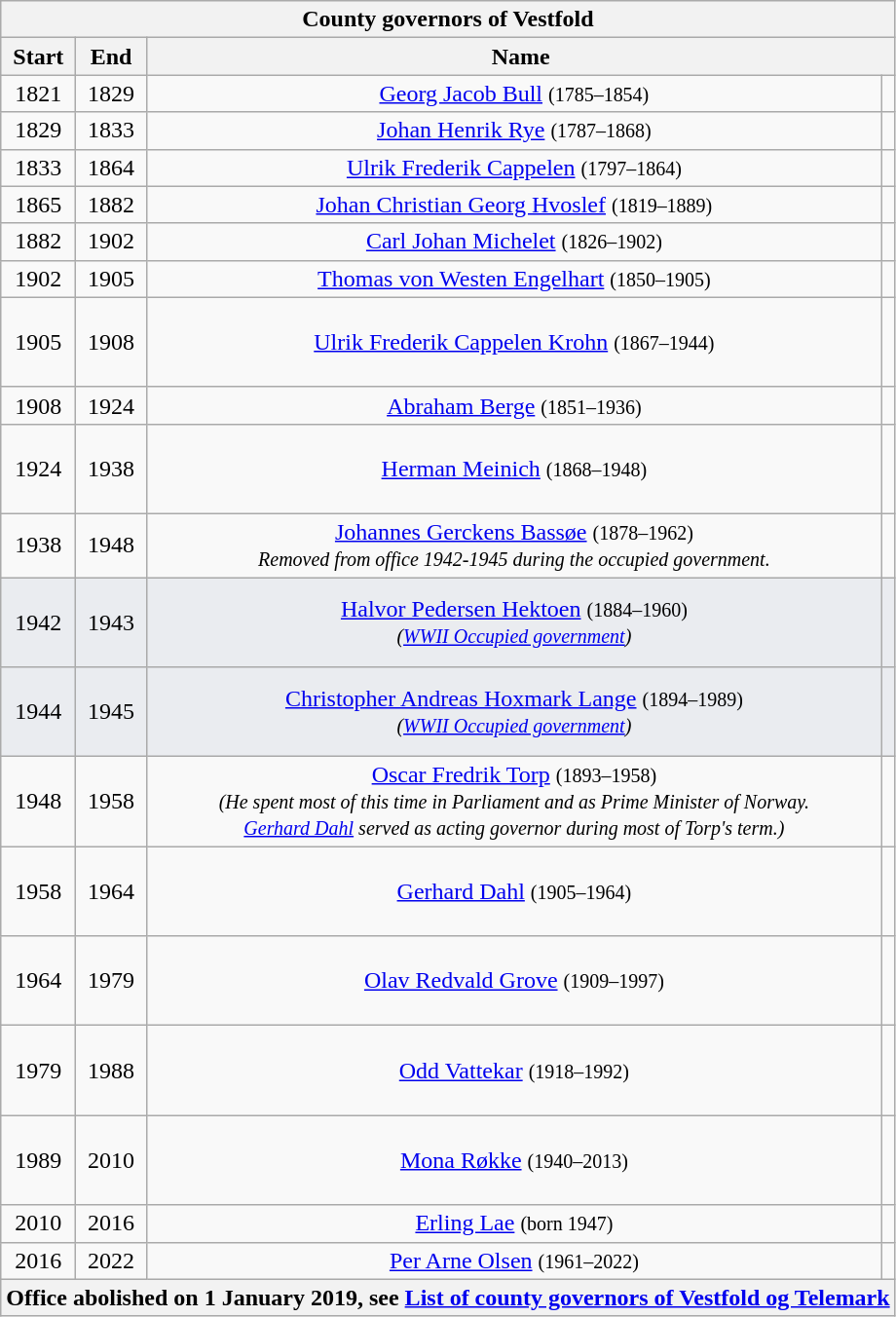<table class="wikitable" style="text-align:center;">
<tr>
<th colspan=5>County governors of Vestfold</th>
</tr>
<tr>
<th>Start</th>
<th>End</th>
<th colspan="2">Name</th>
</tr>
<tr>
<td>1821</td>
<td>1829</td>
<td><a href='#'>Georg Jacob Bull</a> <small>(1785–1854)</small></td>
<td></td>
</tr>
<tr>
<td>1829</td>
<td>1833</td>
<td><a href='#'>Johan Henrik Rye</a> <small>(1787–1868)</small></td>
<td></td>
</tr>
<tr>
<td>1833</td>
<td>1864</td>
<td><a href='#'>Ulrik Frederik Cappelen</a> <small>(1797–1864)</small></td>
<td></td>
</tr>
<tr>
<td>1865</td>
<td>1882</td>
<td><a href='#'>Johan Christian Georg Hvoslef</a> <small>(1819–1889)</small></td>
<td></td>
</tr>
<tr>
<td>1882</td>
<td>1902</td>
<td><a href='#'>Carl Johan Michelet</a> <small>(1826–1902)</small></td>
<td></td>
</tr>
<tr>
<td>1902</td>
<td>1905</td>
<td><a href='#'>Thomas von Westen Engelhart</a> <small>(1850–1905)</small></td>
<td></td>
</tr>
<tr>
<td>1905</td>
<td>1908</td>
<td><a href='#'>Ulrik Frederik Cappelen Krohn</a> <small>(1867–1944)</small></td>
<td><br><br><br></td>
</tr>
<tr>
<td>1908</td>
<td>1924</td>
<td><a href='#'>Abraham Berge</a> <small>(1851–1936)</small></td>
<td></td>
</tr>
<tr>
<td>1924</td>
<td>1938</td>
<td><a href='#'>Herman Meinich</a> <small>(1868–1948)</small></td>
<td><br><br><br></td>
</tr>
<tr>
<td>1938</td>
<td>1948</td>
<td><a href='#'>Johannes Gerckens Bassøe</a> <small>(1878–1962)<br><em>Removed from office 1942-1945 during the occupied government.</em></small></td>
<td></td>
</tr>
<tr bgcolor="#EAECF0">
<td>1942</td>
<td>1943</td>
<td><a href='#'>Halvor Pedersen Hektoen</a> <small>(1884–1960)<br><em>(<a href='#'>WWII Occupied government</a>)</em></small></td>
<td><br><br><br></td>
</tr>
<tr bgcolor="#EAECF0">
<td>1944</td>
<td>1945</td>
<td><a href='#'>Christopher Andreas Hoxmark Lange</a> <small>(1894–1989)<br><em>(<a href='#'>WWII Occupied government</a>)</em></small></td>
<td><br><br><br></td>
</tr>
<tr>
<td>1948</td>
<td>1958</td>
<td><a href='#'>Oscar Fredrik Torp</a> <small>(1893–1958)<br><em>(He spent most of this time in Parliament and as Prime Minister of Norway. <br><a href='#'>Gerhard Dahl</a> served as acting governor during most of Torp's term.)</em></small></td>
<td></td>
</tr>
<tr>
<td>1958</td>
<td>1964</td>
<td><a href='#'>Gerhard Dahl</a> <small>(1905–1964)</small></td>
<td><br><br><br></td>
</tr>
<tr>
<td>1964</td>
<td>1979</td>
<td><a href='#'>Olav Redvald Grove</a> <small>(1909–1997)</small></td>
<td><br><br><br></td>
</tr>
<tr>
<td>1979</td>
<td>1988</td>
<td><a href='#'>Odd Vattekar</a> <small>(1918–1992)</small></td>
<td><br><br><br></td>
</tr>
<tr>
<td>1989</td>
<td>2010</td>
<td><a href='#'>Mona Røkke</a> <small>(1940–2013)</small></td>
<td><br><br><br></td>
</tr>
<tr>
<td>2010</td>
<td>2016</td>
<td><a href='#'>Erling Lae</a> <small>(born 1947)</small></td>
<td></td>
</tr>
<tr>
<td>2016</td>
<td>2022</td>
<td><a href='#'>Per Arne Olsen</a> <small>(1961–2022)</small></td>
<td></td>
</tr>
<tr>
<th colspan="4">Office abolished on 1 January 2019, see <a href='#'>List of county governors of Vestfold og Telemark</a></th>
</tr>
</table>
